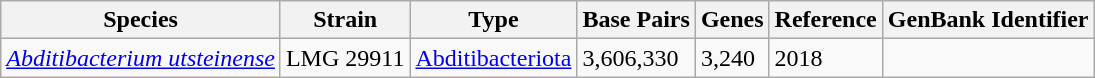<table class="wikitable sortable">
<tr>
<th>Species</th>
<th>Strain</th>
<th>Type</th>
<th>Base Pairs</th>
<th>Genes</th>
<th>Reference</th>
<th>GenBank Identifier</th>
</tr>
<tr>
<td><em><a href='#'>Abditibacterium utsteinense</a></em></td>
<td>LMG 29911</td>
<td><a href='#'>Abditibacteriota</a></td>
<td>3,606,330</td>
<td>3,240</td>
<td>2018</td>
<td></td>
</tr>
</table>
